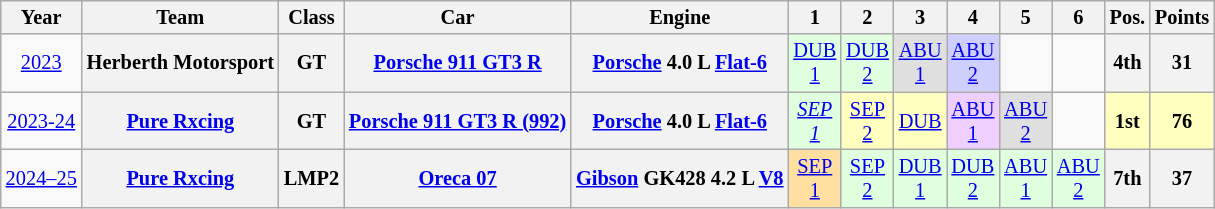<table class="wikitable" style="text-align:center; font-size:85%">
<tr>
<th>Year</th>
<th>Team</th>
<th>Class</th>
<th>Car</th>
<th>Engine</th>
<th>1</th>
<th>2</th>
<th>3</th>
<th>4</th>
<th>5</th>
<th>6</th>
<th>Pos.</th>
<th>Points</th>
</tr>
<tr>
<td><a href='#'>2023</a></td>
<th>Herberth Motorsport</th>
<th>GT</th>
<th><a href='#'>Porsche 911 GT3 R</a></th>
<th><a href='#'>Porsche</a> 4.0 L <a href='#'>Flat-6</a></th>
<td style="background:#DFFFDF;"><a href='#'>DUB<br>1</a><br></td>
<td style="background:#DFFFDF;"><a href='#'>DUB<br>2</a><br></td>
<td style="background:#DFDFDF;"><a href='#'>ABU<br>1</a><br></td>
<td style="background:#CFCFFF;"><a href='#'>ABU<br>2</a><br></td>
<td></td>
<td></td>
<th>4th</th>
<th>31</th>
</tr>
<tr>
<td><a href='#'>2023-24</a></td>
<th><a href='#'>Pure Rxcing</a></th>
<th>GT</th>
<th><a href='#'>Porsche 911 GT3 R (992)</a></th>
<th><a href='#'>Porsche</a> 4.0 L <a href='#'>Flat-6</a></th>
<td style="background:#DFFFDF;"><em><a href='#'>SEP<br>1</a></em><br></td>
<td style="background:#FFFFBF;"><a href='#'>SEP<br>2</a><br></td>
<td style="background:#FFFFBF;"><a href='#'>DUB</a><br></td>
<td style="background:#EFCFFF;"><a href='#'>ABU<br>1</a><br></td>
<td style="background:#DFDFDF;"><a href='#'>ABU<br>2</a><br></td>
<td></td>
<th style="background:#FFFFBF;">1st</th>
<th style="background:#FFFFBF;">76</th>
</tr>
<tr>
<td nowrap><a href='#'>2024–25</a></td>
<th nowrap><a href='#'>Pure Rxcing</a></th>
<th>LMP2</th>
<th nowrap><a href='#'>Oreca 07</a></th>
<th nowrap><a href='#'>Gibson</a> GK428 4.2 L <a href='#'>V8</a></th>
<td style="background:#FFDF9F;"><a href='#'>SEP<br>1</a><br></td>
<td style="background:#DFFFDF;"><a href='#'>SEP<br>2</a><br></td>
<td style="background:#DFFFDF;"><a href='#'>DUB<br>1</a><br></td>
<td style="background:#DFFFDF;"><a href='#'>DUB<br>2</a><br></td>
<td style="background:#DFFFDF;"><a href='#'>ABU<br>1</a><br></td>
<td style="background:#DFFFDF;"><a href='#'>ABU<br>2</a><br></td>
<th>7th</th>
<th>37</th>
</tr>
</table>
